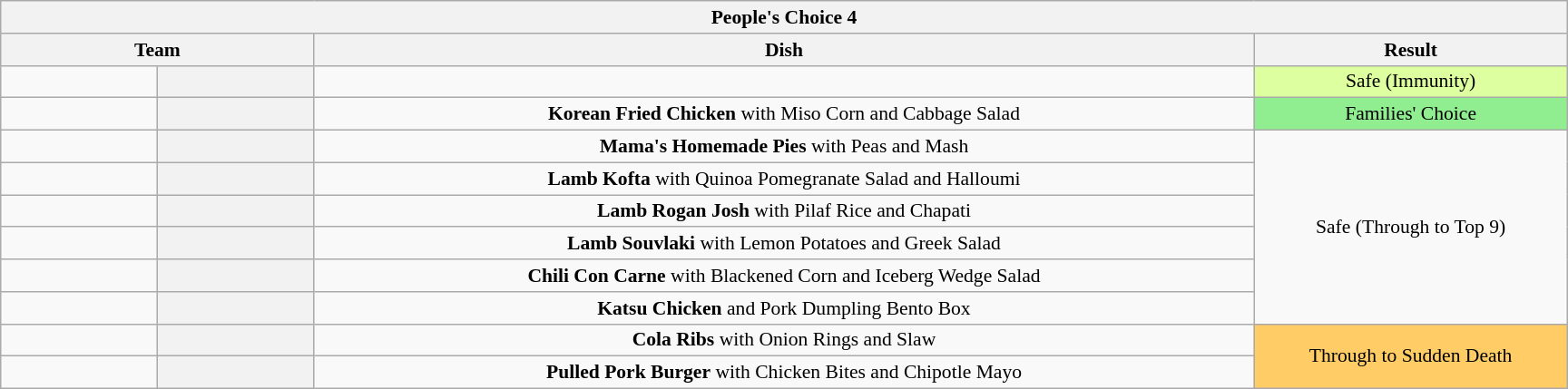<table class="wikitable plainrowheaders" style="margin: 1em auto; text-align:center; font-size:90%; width:80em;">
<tr>
<th colspan="4" >People's Choice 4</th>
</tr>
<tr>
<th style="width:20%;" colspan="2">Team</th>
<th style="width:60%;">Dish</th>
<th style="width:20%;">Result</th>
</tr>
<tr>
<td></td>
<th style="text-align:centre"></th>
<td></td>
<td bgcolor="DDFF9F">Safe (Immunity)</td>
</tr>
<tr>
<td></td>
<th style="text-align:centre"></th>
<td><strong>Korean Fried Chicken</strong> with Miso Corn and Cabbage Salad</td>
<td style="background:lightgreen">Families' Choice</td>
</tr>
<tr>
<td></td>
<th style="text-align:centre"></th>
<td><strong>Mama's Homemade Pies</strong> with Peas and Mash</td>
<td rowspan="6">Safe (Through to Top 9)</td>
</tr>
<tr>
<td></td>
<th style="text-align:centre"></th>
<td><strong>Lamb Kofta</strong> with Quinoa Pomegranate Salad and Halloumi</td>
</tr>
<tr>
<td></td>
<th style="text-align:centre"></th>
<td><strong>Lamb Rogan Josh</strong> with Pilaf Rice and Chapati</td>
</tr>
<tr>
<td></td>
<th style="text-align:centre"></th>
<td><strong>Lamb Souvlaki</strong> with Lemon Potatoes and Greek Salad</td>
</tr>
<tr>
<td></td>
<th style="text-align:centre"></th>
<td><strong>Chili Con Carne</strong> with Blackened Corn and Iceberg Wedge Salad</td>
</tr>
<tr>
<td></td>
<th style="text-align:centre"></th>
<td><strong>Katsu Chicken</strong> and Pork Dumpling Bento Box</td>
</tr>
<tr>
<td></td>
<th style="text-align:centre"></th>
<td><strong>Cola Ribs</strong> with Onion Rings and Slaw</td>
<td rowspan="2" bgcolor="FFCC66">Through to Sudden Death</td>
</tr>
<tr>
<td></td>
<th style="text-align:centre"></th>
<td><strong>Pulled Pork Burger</strong> with Chicken Bites and Chipotle Mayo</td>
</tr>
</table>
